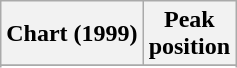<table class="wikitable sortable plainrowheaders" style="text-align:center">
<tr>
<th scope="col">Chart (1999)</th>
<th scope="col">Peak<br>position</th>
</tr>
<tr>
</tr>
<tr>
</tr>
<tr>
</tr>
</table>
